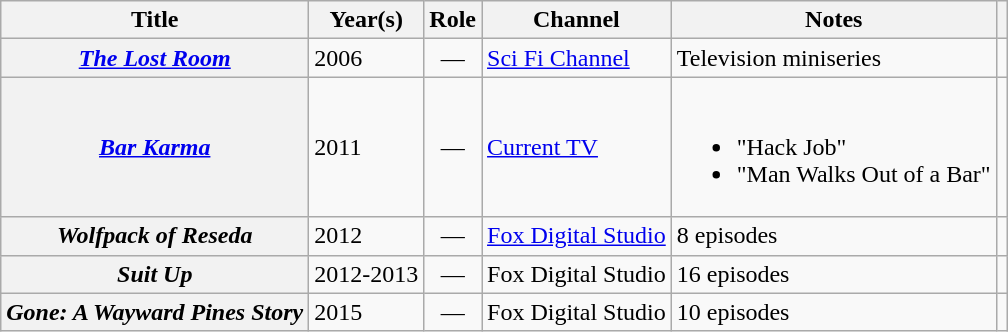<table class="wikitable plainrowheaders sortable">
<tr>
<th scope="col">Title</th>
<th scope="col">Year(s)</th>
<th scope="col">Role</th>
<th scope="col">Channel</th>
<th scope="col" class="unsortable">Notes</th>
<th scope="col" class="unsortable"></th>
</tr>
<tr>
<th scope="row"><em><a href='#'>The Lost Room</a></em></th>
<td>2006</td>
<td align="center">—</td>
<td><a href='#'>Sci Fi Channel</a></td>
<td>Television miniseries </td>
<td style="text-align:center;"></td>
</tr>
<tr>
<th scope="row"><em><a href='#'>Bar Karma</a></em></th>
<td>2011</td>
<td align="center">—</td>
<td><a href='#'>Current TV</a></td>
<td><br><ul><li>"Hack Job" </li><li>"Man Walks Out of a Bar" </li></ul></td>
<td style="text-align:center;"></td>
</tr>
<tr>
<th scope="row"><em>Wolfpack of Reseda</em></th>
<td>2012</td>
<td align="center">—</td>
<td><a href='#'>Fox Digital Studio</a></td>
<td>8 episodes </td>
<td style="text-align:center;"></td>
</tr>
<tr>
<th scope="row"><em>Suit Up</em></th>
<td>2012-2013</td>
<td align="center">—</td>
<td>Fox Digital Studio</td>
<td>16 episodes </td>
<td style="text-align:center;"></td>
</tr>
<tr>
<th scope="row"><em>Gone: A Wayward Pines Story</em></th>
<td>2015</td>
<td align="center">—</td>
<td>Fox Digital Studio</td>
<td>10 episodes </td>
<td style="text-align:center;"></td>
</tr>
</table>
